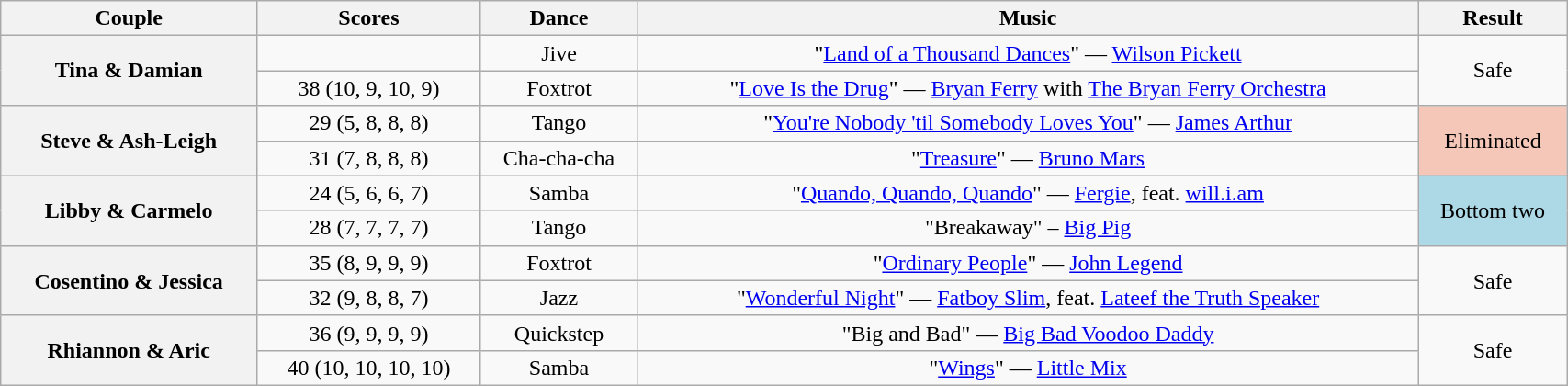<table class="wikitable sortable" style="text-align:center; width: 90%">
<tr>
<th scope="col">Couple</th>
<th scope="col">Scores</th>
<th scope="col" class="unsortable">Dance</th>
<th scope="col" class="unsortable">Music</th>
<th scope="col" class="unsortable">Result</th>
</tr>
<tr>
<th scope="row" rowspan=2>Tina & Damian</th>
<td></td>
<td>Jive</td>
<td>"<a href='#'>Land of a Thousand Dances</a>" — <a href='#'>Wilson Pickett</a></td>
<td rowspan="2">Safe</td>
</tr>
<tr>
<td>38 (10, 9, 10, 9)</td>
<td>Foxtrot</td>
<td>"<a href='#'>Love Is the Drug</a>" — <a href='#'>Bryan Ferry</a> with <a href='#'>The Bryan Ferry Orchestra</a></td>
</tr>
<tr>
<th scope="row" rowspan=2>Steve & Ash-Leigh</th>
<td>29 (5, 8, 8, 8)</td>
<td>Tango</td>
<td>"<a href='#'>You're Nobody 'til Somebody Loves You</a>" — <a href='#'>James Arthur</a></td>
<td rowspan="2" bgcolor="f4c7b8">Eliminated</td>
</tr>
<tr>
<td>31 (7, 8, 8, 8)</td>
<td>Cha-cha-cha</td>
<td>"<a href='#'>Treasure</a>" — <a href='#'>Bruno Mars</a></td>
</tr>
<tr>
<th scope="row" rowspan=2>Libby & Carmelo</th>
<td>24 (5, 6, 6, 7)</td>
<td>Samba</td>
<td>"<a href='#'>Quando, Quando, Quando</a>" — <a href='#'>Fergie</a>, feat. <a href='#'>will.i.am</a></td>
<td rowspan="2" bgcolor="lightblue">Bottom two</td>
</tr>
<tr>
<td>28 (7, 7, 7, 7)</td>
<td>Tango</td>
<td>"Breakaway" – <a href='#'>Big Pig</a></td>
</tr>
<tr>
<th scope="row" rowspan=2>Cosentino & Jessica</th>
<td>35 (8, 9, 9, 9)</td>
<td>Foxtrot</td>
<td>"<a href='#'>Ordinary People</a>" — <a href='#'>John Legend</a></td>
<td rowspan="2">Safe</td>
</tr>
<tr>
<td>32 (9, 8, 8, 7)</td>
<td>Jazz</td>
<td>"<a href='#'>Wonderful Night</a>" — <a href='#'>Fatboy Slim</a>, feat. <a href='#'>Lateef the Truth Speaker</a></td>
</tr>
<tr>
<th scope="row" rowspan=2>Rhiannon & Aric</th>
<td>36 (9, 9, 9, 9)</td>
<td>Quickstep</td>
<td>"Big and Bad" — <a href='#'>Big Bad Voodoo Daddy</a></td>
<td rowspan="2">Safe</td>
</tr>
<tr>
<td>40 (10, 10, 10, 10)</td>
<td>Samba</td>
<td>"<a href='#'>Wings</a>" — <a href='#'>Little Mix</a></td>
</tr>
</table>
